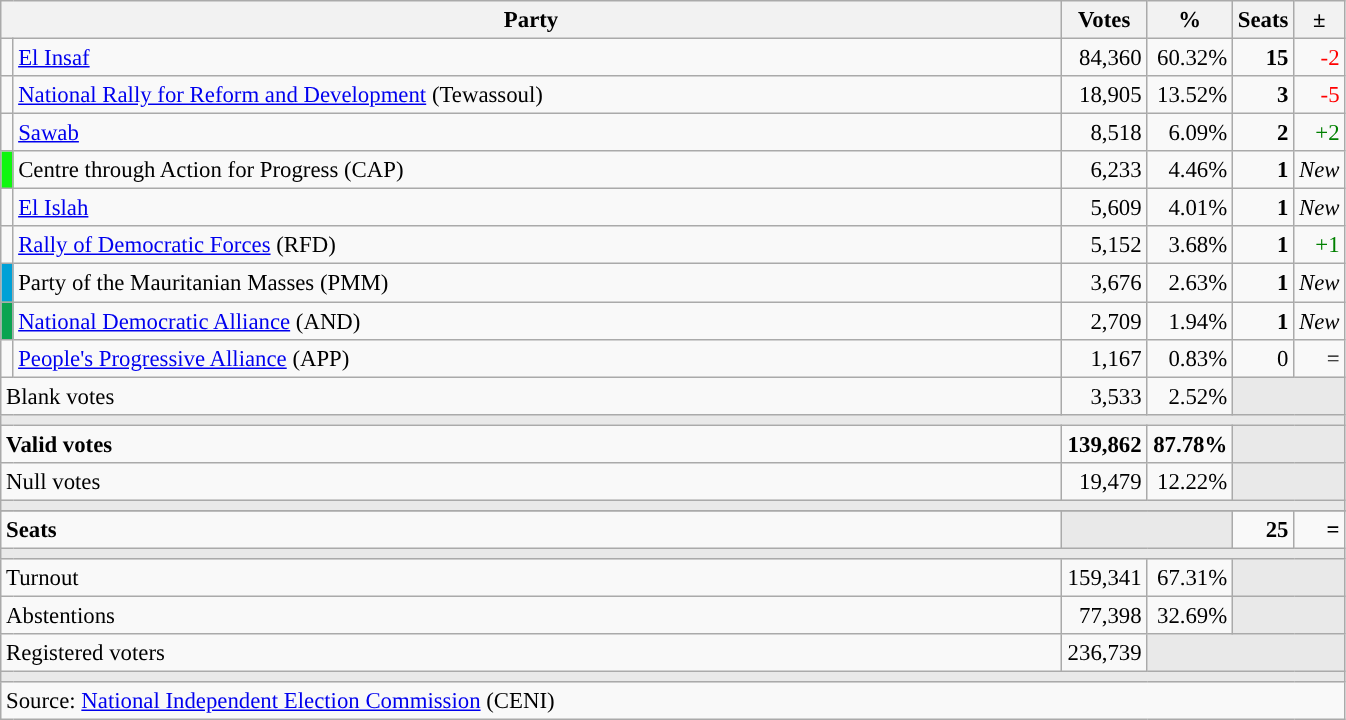<table class="wikitable" style="text-align:right;font-size:95%;">
<tr>
<th width="700" colspan="2">Party</th>
<th width="50">Votes</th>
<th width="50">%</th>
<th width="25">Seats</th>
<th width="20">±</th>
</tr>
<tr>
<td width="1" style="color:inherit;background:"></td>
<td style="text-align:left;"><a href='#'>El Insaf</a></td>
<td>84,360</td>
<td>60.32%</td>
<td><strong>15</strong></td>
<td style="color:red;">-2</td>
</tr>
<tr>
<td width="1" style="color:inherit;background:"></td>
<td style="text-align:left;"><a href='#'>National Rally for Reform and Development</a> (Tewassoul)</td>
<td>18,905</td>
<td>13.52%</td>
<td><strong>3</strong></td>
<td style="color:red;">-5</td>
</tr>
<tr>
<td width="1" style="color:inherit;background:"></td>
<td style="text-align:left;"><a href='#'>Sawab</a></td>
<td>8,518</td>
<td>6.09%</td>
<td><strong>2</strong></td>
<td style="color:green;">+2</td>
</tr>
<tr>
<td width="1" style="color:inherit;background:#0EF70E;"></td>
<td style="text-align:left;">Centre through Action for Progress (CAP)</td>
<td>6,233</td>
<td>4.46%</td>
<td><strong>1</strong></td>
<td><em>New</em></td>
</tr>
<tr>
<td width="1" style="color:inherit;background:"></td>
<td style="text-align:left;"><a href='#'>El Islah</a></td>
<td>5,609</td>
<td>4.01%</td>
<td><strong>1</strong></td>
<td><em>New</em></td>
</tr>
<tr>
<td width="1" style="color:inherit;background:"></td>
<td style="text-align:left;"><a href='#'>Rally of Democratic Forces</a> (RFD)</td>
<td>5,152</td>
<td>3.68%</td>
<td><strong>1</strong></td>
<td style="color:green;">+1</td>
</tr>
<tr>
<td width="1" style="color:inherit;background:#00A1D7;"></td>
<td style="text-align:left;">Party of the Mauritanian Masses (PMM)</td>
<td>3,676</td>
<td>2.63%</td>
<td><strong>1</strong></td>
<td><em>New</em></td>
</tr>
<tr>
<td width="1" style="color:inherit;background:#0AA450;"></td>
<td style="text-align:left;"><a href='#'>National Democratic Alliance</a> (AND)</td>
<td>2,709</td>
<td>1.94%</td>
<td><strong>1</strong></td>
<td><em>New</em></td>
</tr>
<tr>
<td width="1" style="color:inherit;background:"></td>
<td style="text-align:left;"><a href='#'>People's Progressive Alliance</a> (APP)</td>
<td>1,167</td>
<td>0.83%</td>
<td>0</td>
<td>=</td>
</tr>
<tr>
<td colspan="2" style="text-align:left;">Blank votes</td>
<td>3,533</td>
<td>2.52%</td>
<td colspan="2" style="background:#E9E9E9;"></td>
</tr>
<tr>
<td colspan="6" style="background:#E9E9E9;"></td>
</tr>
<tr style="font-weight:bold;">
<td colspan="2" style="text-align:left;">Valid votes</td>
<td>139,862</td>
<td>87.78%</td>
<td colspan="2" style="background:#E9E9E9;"></td>
</tr>
<tr>
<td colspan="2" style="text-align:left;">Null votes</td>
<td>19,479</td>
<td>12.22%</td>
<td colspan="2" style="background:#E9E9E9;"></td>
</tr>
<tr>
<td colspan="6" style="background:#E9E9E9;"></td>
</tr>
<tr>
</tr>
<tr style="font-weight:bold;">
<td colspan="2" style="text-align:left;">Seats</td>
<td colspan="2" style="background:#E9E9E9;"></td>
<td>25</td>
<td>=</td>
</tr>
<tr>
<td colspan="6" style="background:#E9E9E9;"></td>
</tr>
<tr>
<td colspan="2" style="text-align:left;">Turnout</td>
<td>159,341</td>
<td>67.31%</td>
<td colspan="2" style="background:#E9E9E9;"></td>
</tr>
<tr>
<td colspan="2" style="text-align:left;">Abstentions</td>
<td>77,398</td>
<td>32.69%</td>
<td colspan="2" style="background:#E9E9E9;"></td>
</tr>
<tr>
<td colspan="2" style="text-align:left;">Registered voters</td>
<td>236,739</td>
<td colspan="3" style="background:#E9E9E9;"></td>
</tr>
<tr>
<td colspan="6" style="background:#E9E9E9;"></td>
</tr>
<tr>
<td colspan="6" style="text-align:left;">Source: <a href='#'>National Independent Election Commission</a> (CENI)</td>
</tr>
</table>
